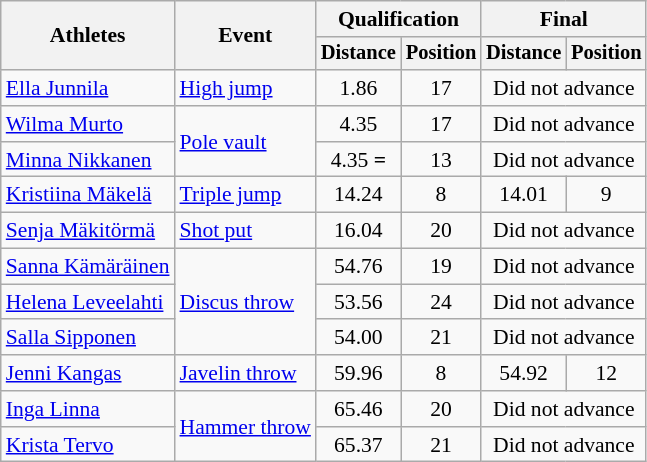<table class=wikitable style="font-size:90%">
<tr>
<th rowspan="2">Athletes</th>
<th rowspan="2">Event</th>
<th colspan="2">Qualification</th>
<th colspan="2">Final</th>
</tr>
<tr style="font-size:95%">
<th>Distance</th>
<th>Position</th>
<th>Distance</th>
<th>Position</th>
</tr>
<tr>
<td><a href='#'>Ella Junnila</a></td>
<td><a href='#'>High jump</a></td>
<td align=center>1.86</td>
<td align=center>17</td>
<td colspan=2 align=center>Did not advance</td>
</tr>
<tr>
<td><a href='#'>Wilma Murto</a></td>
<td rowspan=2><a href='#'>Pole vault</a></td>
<td align=center>4.35</td>
<td align=center>17</td>
<td colspan=2 align=center>Did not advance</td>
</tr>
<tr>
<td><a href='#'>Minna Nikkanen</a></td>
<td align=center>4.35 <strong>=</strong></td>
<td align=center>13</td>
<td colspan=2 align=center>Did not advance</td>
</tr>
<tr>
<td><a href='#'>Kristiina Mäkelä</a></td>
<td><a href='#'>Triple jump</a></td>
<td align=center>14.24</td>
<td align=center>8 <strong></strong></td>
<td align=center>14.01</td>
<td align=center>9</td>
</tr>
<tr>
<td><a href='#'>Senja Mäkitörmä</a></td>
<td><a href='#'>Shot put</a></td>
<td align=center>16.04</td>
<td align=center>20</td>
<td colspan=2 align=center>Did not advance</td>
</tr>
<tr>
<td><a href='#'>Sanna Kämäräinen</a></td>
<td rowspan=3><a href='#'>Discus throw</a></td>
<td align=center>54.76</td>
<td align=center>19</td>
<td colspan=2 align=center>Did not advance</td>
</tr>
<tr>
<td><a href='#'>Helena Leveelahti</a></td>
<td align=center>53.56</td>
<td align=center>24</td>
<td colspan=2 align=center>Did not advance</td>
</tr>
<tr>
<td><a href='#'>Salla Sipponen</a></td>
<td align=center>54.00</td>
<td align=center>21</td>
<td colspan=2 align=center>Did not advance</td>
</tr>
<tr>
<td><a href='#'>Jenni Kangas</a></td>
<td><a href='#'>Javelin throw</a></td>
<td align=center>59.96 </td>
<td align=center>8</td>
<td align=center>54.92</td>
<td align=center>12</td>
</tr>
<tr>
<td><a href='#'>Inga Linna</a></td>
<td rowspan=2><a href='#'>Hammer throw</a></td>
<td align=center>65.46</td>
<td align=center>20</td>
<td colspan=2 align=center>Did not advance</td>
</tr>
<tr>
<td><a href='#'>Krista Tervo</a></td>
<td align=center>65.37</td>
<td align=center>21</td>
<td colspan=2 align=center>Did not advance</td>
</tr>
</table>
